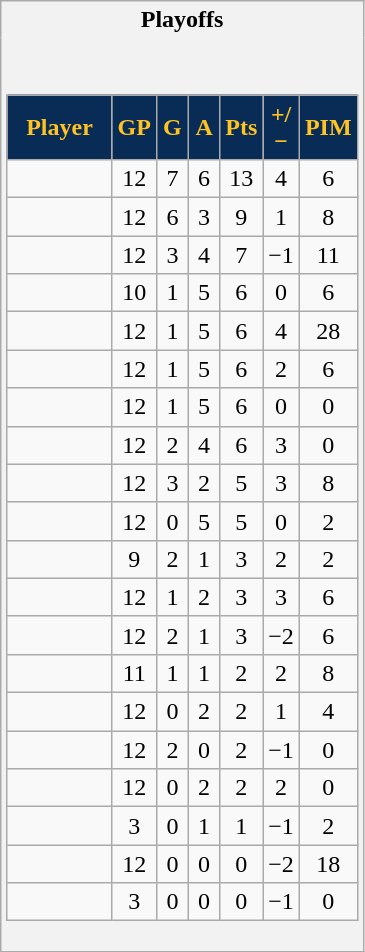<table class="wikitable" style="border: 1px solid #aaa;">
<tr>
<th style="border: 0;">Playoffs</th>
</tr>
<tr>
<td style="background: #f2f2f2; border: 0; text-align: center;"><br><table class="wikitable sortable" width="100%">
<tr align=center>
<th style="background:#092c57;color:#ffc322;" width="40%">Player</th>
<th style="background:#092c57;color:#ffc322;" width="10%">GP</th>
<th style="background:#092c57;color:#ffc322;" width="10%">G</th>
<th style="background:#092c57;color:#ffc322;" width="10%">A</th>
<th style="background:#092c57;color:#ffc322;" width="10%">Pts</th>
<th style="background:#092c57;color:#ffc322;" width="10%">+/−</th>
<th style="background:#092c57;color:#ffc322;" width="10%">PIM</th>
</tr>
<tr align=center>
<td></td>
<td>12</td>
<td>7</td>
<td>6</td>
<td>13</td>
<td>4</td>
<td>6</td>
</tr>
<tr align=center>
<td></td>
<td>12</td>
<td>6</td>
<td>3</td>
<td>9</td>
<td>1</td>
<td>8</td>
</tr>
<tr align=center>
<td></td>
<td>12</td>
<td>3</td>
<td>4</td>
<td>7</td>
<td>−1</td>
<td>11</td>
</tr>
<tr align=center>
<td></td>
<td>10</td>
<td>1</td>
<td>5</td>
<td>6</td>
<td>0</td>
<td>6</td>
</tr>
<tr align=center>
<td></td>
<td>12</td>
<td>1</td>
<td>5</td>
<td>6</td>
<td>4</td>
<td>28</td>
</tr>
<tr align=center>
<td></td>
<td>12</td>
<td>1</td>
<td>5</td>
<td>6</td>
<td>2</td>
<td>6</td>
</tr>
<tr align=center>
<td></td>
<td>12</td>
<td>1</td>
<td>5</td>
<td>6</td>
<td>0</td>
<td>0</td>
</tr>
<tr align=center>
<td></td>
<td>12</td>
<td>2</td>
<td>4</td>
<td>6</td>
<td>3</td>
<td>0</td>
</tr>
<tr align=center>
<td></td>
<td>12</td>
<td>3</td>
<td>2</td>
<td>5</td>
<td>3</td>
<td>8</td>
</tr>
<tr align=center>
<td></td>
<td>12</td>
<td>0</td>
<td>5</td>
<td>5</td>
<td>0</td>
<td>2</td>
</tr>
<tr align=center>
<td></td>
<td>9</td>
<td>2</td>
<td>1</td>
<td>3</td>
<td>2</td>
<td>2</td>
</tr>
<tr align=center>
<td></td>
<td>12</td>
<td>1</td>
<td>2</td>
<td>3</td>
<td>3</td>
<td>6</td>
</tr>
<tr align=center>
<td></td>
<td>12</td>
<td>2</td>
<td>1</td>
<td>3</td>
<td>−2</td>
<td>6</td>
</tr>
<tr align=center>
<td></td>
<td>11</td>
<td>1</td>
<td>1</td>
<td>2</td>
<td>2</td>
<td>8</td>
</tr>
<tr align=center>
<td></td>
<td>12</td>
<td>0</td>
<td>2</td>
<td>2</td>
<td>1</td>
<td>4</td>
</tr>
<tr align=center>
<td></td>
<td>12</td>
<td>2</td>
<td>0</td>
<td>2</td>
<td>−1</td>
<td>0</td>
</tr>
<tr align=center>
<td></td>
<td>12</td>
<td>0</td>
<td>2</td>
<td>2</td>
<td>2</td>
<td>0</td>
</tr>
<tr align=center>
<td></td>
<td>3</td>
<td>0</td>
<td>1</td>
<td>1</td>
<td>−1</td>
<td>2</td>
</tr>
<tr align=center>
<td></td>
<td>12</td>
<td>0</td>
<td>0</td>
<td>0</td>
<td>−2</td>
<td>18</td>
</tr>
<tr align=center>
<td></td>
<td>3</td>
<td>0</td>
<td>0</td>
<td>0</td>
<td>−1</td>
<td>0</td>
</tr>
</table>
</td>
</tr>
</table>
